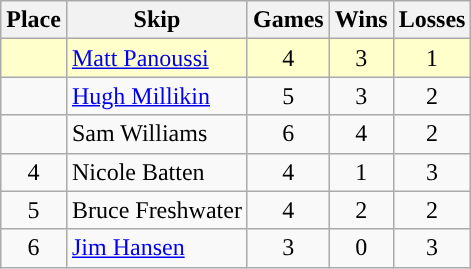<table class="wikitable" style="text-align:center;">
<tr>
<th>Place</th>
<th>Skip</th>
<th>Games</th>
<th>Wins</th>
<th>Losses</th>
</tr>
<tr bgcolor=#ffffcc>
<td></td>
<td align=left><a href='#'>Matt Panoussi</a></td>
<td>4</td>
<td>3</td>
<td>1</td>
</tr>
<tr>
<td></td>
<td align=left><a href='#'>Hugh Millikin</a></td>
<td>5</td>
<td>3</td>
<td>2</td>
</tr>
<tr>
<td></td>
<td align=left>Sam Williams</td>
<td>6</td>
<td>4</td>
<td>2</td>
</tr>
<tr>
<td>4</td>
<td align=left>Nicole Batten</td>
<td>4</td>
<td>1</td>
<td>3</td>
</tr>
<tr>
<td>5</td>
<td align=left>Bruce Freshwater</td>
<td>4</td>
<td>2</td>
<td>2</td>
</tr>
<tr>
<td>6</td>
<td align=left><a href='#'>Jim Hansen</a></td>
<td>3</td>
<td>0</td>
<td>3</td>
</tr>
</table>
